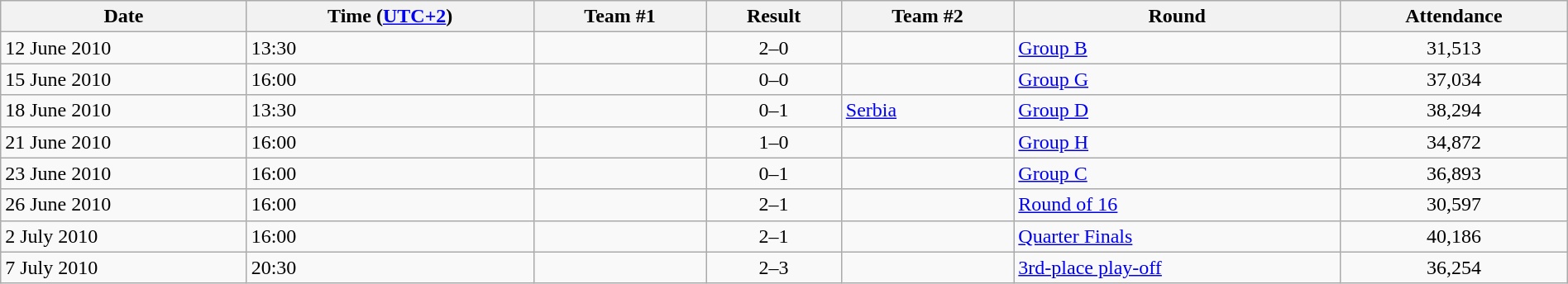<table class="wikitable"  style="text-align:left; width:100%;">
<tr>
<th>Date</th>
<th>Time (<a href='#'>UTC+2</a>)</th>
<th>Team #1</th>
<th>Result</th>
<th>Team #2</th>
<th>Round</th>
<th>Attendance</th>
</tr>
<tr>
<td>12 June 2010</td>
<td>13:30</td>
<td></td>
<td style="text-align:center;">2–0</td>
<td></td>
<td><a href='#'>Group B</a></td>
<td style="text-align:center;">31,513</td>
</tr>
<tr>
<td>15 June 2010</td>
<td>16:00</td>
<td></td>
<td style="text-align:center;">0–0</td>
<td></td>
<td><a href='#'>Group G</a></td>
<td style="text-align:center;">37,034</td>
</tr>
<tr>
<td>18 June 2010</td>
<td>13:30</td>
<td></td>
<td style="text-align:center;">0–1</td>
<td> <a href='#'>Serbia</a></td>
<td><a href='#'>Group D</a></td>
<td style="text-align:center;">38,294</td>
</tr>
<tr>
<td>21 June 2010</td>
<td>16:00</td>
<td></td>
<td style="text-align:center;">1–0</td>
<td></td>
<td><a href='#'>Group H</a></td>
<td style="text-align:center;">34,872</td>
</tr>
<tr>
<td>23 June 2010</td>
<td>16:00</td>
<td></td>
<td style="text-align:center;">0–1</td>
<td></td>
<td><a href='#'>Group C</a></td>
<td style="text-align:center;">36,893</td>
</tr>
<tr>
<td>26 June 2010</td>
<td>16:00</td>
<td></td>
<td style="text-align:center;">2–1</td>
<td></td>
<td><a href='#'>Round of 16</a></td>
<td style="text-align:center;">30,597</td>
</tr>
<tr>
<td>2 July 2010</td>
<td>16:00</td>
<td></td>
<td style="text-align:center;">2–1</td>
<td></td>
<td><a href='#'>Quarter Finals</a></td>
<td style="text-align:center;">40,186</td>
</tr>
<tr>
<td>7 July 2010</td>
<td>20:30</td>
<td></td>
<td style="text-align:center;">2–3</td>
<td></td>
<td><a href='#'>3rd-place play-off</a></td>
<td style="text-align:center;">36,254</td>
</tr>
</table>
